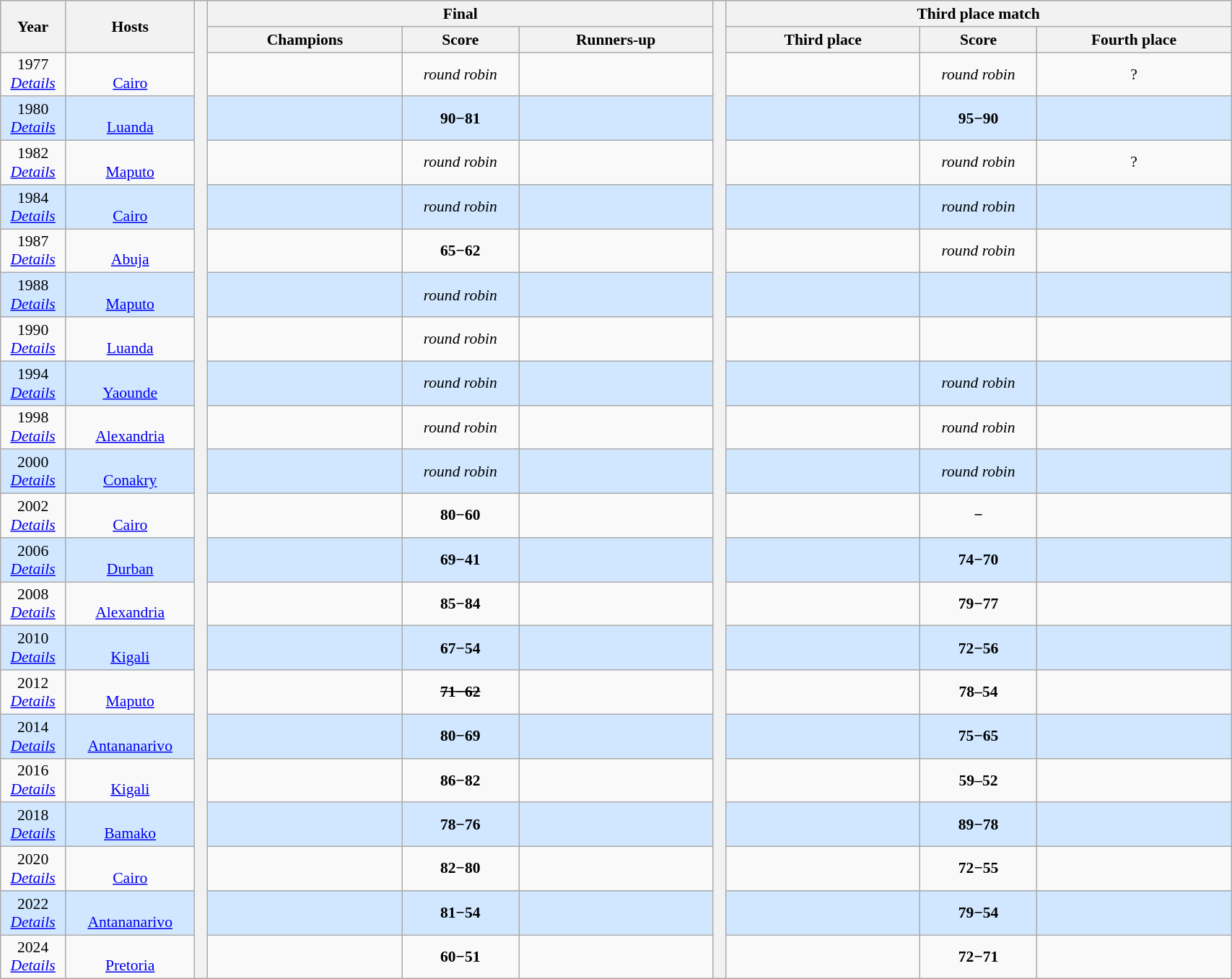<table class="wikitable" style="font-size:90%; width: 90%; text-align: center;">
<tr bgcolor=#C1D8FF>
<th rowspan=2 width=5%>Year</th>
<th rowspan=2 width=10%>Hosts</th>
<th width=1% rowspan=23 bgcolor=ffffff></th>
<th colspan=3>Final</th>
<th width=1% rowspan=23 bgcolor=ffffff></th>
<th colspan=3>Third place match</th>
</tr>
<tr bgcolor=#EFEFEF>
<th width=15%>Champions</th>
<th width=9%>Score</th>
<th width=15%>Runners-up</th>
<th width=15%>Third place</th>
<th width=9%>Score</th>
<th width=15%>Fourth place</th>
</tr>
<tr>
<td>1977<br><em><a href='#'>Details</a></em></td>
<td><br><a href='#'>Cairo</a></td>
<td><strong></strong></td>
<td><em>round robin</em></td>
<td></td>
<td></td>
<td><em>round robin</em></td>
<td>?</td>
</tr>
<tr bgcolor=#D0E7FF>
<td>1980<br><em><a href='#'>Details</a></em></td>
<td><br><a href='#'>Luanda</a></td>
<td><strong></strong></td>
<td><strong>90−81</strong></td>
<td></td>
<td></td>
<td><strong>95−90</strong></td>
<td></td>
</tr>
<tr>
<td>1982<br><em><a href='#'>Details</a></em></td>
<td><br><a href='#'>Maputo</a></td>
<td><strong></strong></td>
<td><em>round robin</em></td>
<td></td>
<td></td>
<td><em>round robin</em></td>
<td>?</td>
</tr>
<tr bgcolor=#D0E7FF>
<td>1984<br><em><a href='#'>Details</a></em></td>
<td><br><a href='#'>Cairo</a></td>
<td><strong></strong></td>
<td><em>round robin</em></td>
<td></td>
<td></td>
<td><em>round robin</em></td>
<td></td>
</tr>
<tr>
<td>1987<br><em><a href='#'>Details</a></em></td>
<td><br><a href='#'>Abuja</a></td>
<td><strong></strong></td>
<td><strong>65−62</strong></td>
<td></td>
<td></td>
<td><em>round robin</em></td>
<td></td>
</tr>
<tr bgcolor=#D0E7FF>
<td>1988<br><em><a href='#'>Details</a></em></td>
<td><br><a href='#'>Maputo</a></td>
<td><strong></strong></td>
<td><em>round robin</em></td>
<td></td>
<td></td>
<td></td>
<td></td>
</tr>
<tr>
<td>1990<br><em><a href='#'>Details</a></em></td>
<td><br><a href='#'>Luanda</a></td>
<td><strong></strong></td>
<td><em>round robin</em></td>
<td></td>
<td></td>
<td></td>
<td></td>
</tr>
<tr bgcolor=#D0E7FF>
<td>1994<br><em><a href='#'>Details</a></em></td>
<td><br><a href='#'>Yaounde</a></td>
<td><strong></strong></td>
<td><em>round robin</em></td>
<td></td>
<td></td>
<td><em>round robin</em></td>
<td></td>
</tr>
<tr>
<td>1998<br><em><a href='#'>Details</a></em></td>
<td><br><a href='#'>Alexandria</a></td>
<td><strong></strong></td>
<td><em>round robin</em></td>
<td></td>
<td></td>
<td><em>round robin</em></td>
<td></td>
</tr>
<tr bgcolor=#D0E7FF>
<td>2000<br><em><a href='#'>Details</a></em></td>
<td><br><a href='#'>Conakry</a></td>
<td><strong></strong></td>
<td><em>round robin</em></td>
<td></td>
<td></td>
<td><em>round robin</em></td>
<td></td>
</tr>
<tr>
<td>2002<br><em><a href='#'>Details</a></em></td>
<td><br><a href='#'>Cairo</a></td>
<td><strong></strong></td>
<td><strong>80−60</strong></td>
<td></td>
<td></td>
<td><strong>−</strong></td>
<td></td>
</tr>
<tr bgcolor=#D0E7FF>
<td>2006<br><em><a href='#'>Details</a></em></td>
<td><br><a href='#'>Durban</a></td>
<td><strong></strong></td>
<td><strong>69−41</strong></td>
<td></td>
<td></td>
<td><strong>74−70</strong></td>
<td></td>
</tr>
<tr>
<td>2008<br><em><a href='#'>Details</a></em></td>
<td><br><a href='#'>Alexandria</a></td>
<td><strong></strong></td>
<td><strong>85−84</strong></td>
<td></td>
<td></td>
<td><strong>79−77</strong></td>
<td></td>
</tr>
<tr bgcolor=#D0E7FF>
<td>2010<br><em><a href='#'>Details</a></em></td>
<td><br><a href='#'>Kigali</a></td>
<td><strong></strong></td>
<td><strong>67−54</strong></td>
<td></td>
<td></td>
<td><strong>72−56</strong></td>
<td></td>
</tr>
<tr>
<td>2012<br><em><a href='#'>Details</a></em></td>
<td><br><a href='#'>Maputo</a></td>
<td><strong><s></s></strong> </td>
<td><strong><s>71−62</s></strong></td>
<td></td>
<td></td>
<td><strong>78–54</strong></td>
<td></td>
</tr>
<tr bgcolor=#D0E7FF>
<td>2014<br><em><a href='#'>Details</a></em></td>
<td><br><a href='#'>Antananarivo</a></td>
<td><strong></strong></td>
<td><strong>80−69</strong></td>
<td></td>
<td></td>
<td><strong>75−65</strong></td>
<td></td>
</tr>
<tr>
<td>2016<br><em><a href='#'>Details</a></em></td>
<td><br><a href='#'>Kigali</a></td>
<td><strong></strong></td>
<td><strong>86−82</strong></td>
<td></td>
<td></td>
<td><strong>59–52</strong></td>
<td></td>
</tr>
<tr bgcolor=#D0E7FF>
<td>2018<br><em><a href='#'>Details</a></em></td>
<td><br><a href='#'>Bamako</a></td>
<td><strong></strong></td>
<td><strong>78−76</strong></td>
<td></td>
<td></td>
<td><strong>89−78</strong></td>
<td></td>
</tr>
<tr>
<td>2020<br><em><a href='#'>Details</a></em></td>
<td><br><a href='#'>Cairo</a></td>
<td><strong></strong></td>
<td><strong>82−80</strong></td>
<td></td>
<td></td>
<td><strong>72−55</strong></td>
<td></td>
</tr>
<tr bgcolor=#D0E7FF>
<td>2022<br><em><a href='#'>Details</a></em></td>
<td><br><a href='#'>Antananarivo</a></td>
<td><strong></strong></td>
<td><strong>81−54</strong></td>
<td></td>
<td></td>
<td><strong>79−54</strong></td>
<td></td>
</tr>
<tr>
<td>2024<br><em><a href='#'>Details</a></em></td>
<td><br><a href='#'>Pretoria</a></td>
<td><strong></strong></td>
<td><strong>60−51</strong></td>
<td></td>
<td></td>
<td><strong>72−71</strong></td>
<td></td>
</tr>
</table>
